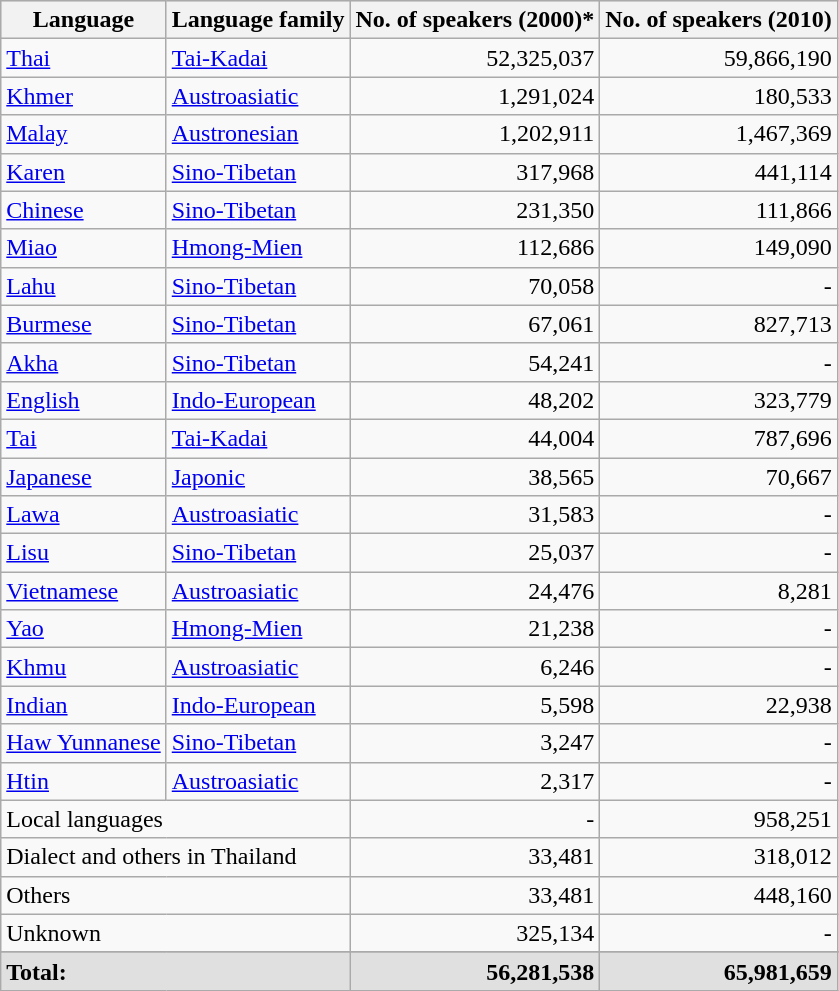<table class="wikitable">
<tr style="background:#e0e0e0;">
<th>Language</th>
<th>Language family</th>
<th>No. of speakers (2000)*</th>
<th>No. of speakers (2010)</th>
</tr>
<tr>
<td><a href='#'>Thai</a></td>
<td><a href='#'>Tai-Kadai</a></td>
<td style="text-align:right;">52,325,037</td>
<td style="text-align:right;">59,866,190</td>
</tr>
<tr>
<td><a href='#'>Khmer</a></td>
<td><a href='#'>Austroasiatic</a></td>
<td style="text-align:right;">1,291,024</td>
<td style="text-align:right;">180,533</td>
</tr>
<tr>
<td><a href='#'>Malay</a></td>
<td><a href='#'>Austronesian</a></td>
<td style="text-align:right;">1,202,911</td>
<td style="text-align:right;">1,467,369</td>
</tr>
<tr>
<td><a href='#'>Karen</a></td>
<td><a href='#'>Sino-Tibetan</a></td>
<td style="text-align:right;">317,968</td>
<td style="text-align:right;">441,114</td>
</tr>
<tr>
<td><a href='#'>Chinese</a></td>
<td><a href='#'>Sino-Tibetan</a></td>
<td style="text-align:right;">231,350</td>
<td style="text-align:right;">111,866</td>
</tr>
<tr>
<td><a href='#'>Miao</a></td>
<td><a href='#'>Hmong-Mien</a></td>
<td style="text-align:right;">112,686</td>
<td style="text-align:right;">149,090</td>
</tr>
<tr>
<td><a href='#'>Lahu</a></td>
<td><a href='#'>Sino-Tibetan</a></td>
<td style="text-align:right;">70,058</td>
<td style="text-align:right;">-</td>
</tr>
<tr>
<td><a href='#'>Burmese</a></td>
<td><a href='#'>Sino-Tibetan</a></td>
<td style="text-align:right;">67,061</td>
<td style="text-align:right;">827,713</td>
</tr>
<tr>
<td><a href='#'>Akha</a></td>
<td><a href='#'>Sino-Tibetan</a></td>
<td style="text-align:right;">54,241</td>
<td style="text-align:right;">-</td>
</tr>
<tr>
<td><a href='#'>English</a></td>
<td><a href='#'>Indo-European</a></td>
<td style="text-align:right;">48,202</td>
<td style="text-align:right;">323,779</td>
</tr>
<tr>
<td><a href='#'>Tai</a></td>
<td><a href='#'>Tai-Kadai</a></td>
<td style="text-align:right;">44,004</td>
<td style="text-align:right;">787,696</td>
</tr>
<tr>
<td><a href='#'>Japanese</a></td>
<td><a href='#'>Japonic</a></td>
<td style="text-align:right;">38,565</td>
<td style="text-align:right;">70,667</td>
</tr>
<tr>
<td><a href='#'>Lawa</a></td>
<td><a href='#'>Austroasiatic</a></td>
<td style="text-align:right;">31,583</td>
<td style="text-align:right;">-</td>
</tr>
<tr>
<td><a href='#'>Lisu</a></td>
<td><a href='#'>Sino-Tibetan</a></td>
<td style="text-align:right;">25,037</td>
<td style="text-align:right;">-</td>
</tr>
<tr>
<td><a href='#'>Vietnamese</a></td>
<td><a href='#'>Austroasiatic</a></td>
<td style="text-align:right;">24,476</td>
<td style="text-align:right;">8,281</td>
</tr>
<tr>
<td><a href='#'>Yao</a></td>
<td><a href='#'>Hmong-Mien</a></td>
<td style="text-align:right;">21,238</td>
<td style="text-align:right;">-</td>
</tr>
<tr>
<td><a href='#'>Khmu</a></td>
<td><a href='#'>Austroasiatic</a></td>
<td style="text-align:right;">6,246</td>
<td style="text-align:right;">-</td>
</tr>
<tr>
<td><a href='#'>Indian</a></td>
<td><a href='#'>Indo-European</a></td>
<td style="text-align:right;">5,598</td>
<td style="text-align:right;">22,938</td>
</tr>
<tr>
<td><a href='#'>Haw Yunnanese</a></td>
<td><a href='#'>Sino-Tibetan</a></td>
<td style="text-align:right;">3,247</td>
<td style="text-align:right;">-</td>
</tr>
<tr>
<td><a href='#'>Htin</a></td>
<td><a href='#'>Austroasiatic</a></td>
<td style="text-align:right;">2,317</td>
<td style="text-align:right;">-</td>
</tr>
<tr>
<td colspan="2">Local languages</td>
<td style="text-align:right;">-</td>
<td style="text-align:right;">958,251</td>
</tr>
<tr>
<td colspan="2">Dialect and others in Thailand</td>
<td style="text-align:right;">33,481</td>
<td style="text-align:right;">318,012</td>
</tr>
<tr>
<td colspan="2">Others</td>
<td style="text-align:right;">33,481</td>
<td style="text-align:right;">448,160</td>
</tr>
<tr>
<td colspan="2">Unknown</td>
<td style="text-align:right;">325,134</td>
<td style="text-align:right;">-</td>
</tr>
<tr>
</tr>
<tr style="background:#e0e0e0;">
<td style="text-align:left;" colspan="2"><strong>Total:</strong></td>
<td style="text-align:right;"><strong>56,281,538</strong></td>
<td style="text-align:right;"><strong>65,981,659</strong></td>
</tr>
</table>
